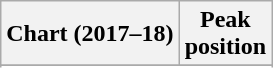<table class="wikitable plainrowheaders sortable" style="text-align:center">
<tr>
<th scope="col">Chart (2017–18)</th>
<th scope="col">Peak<br> position</th>
</tr>
<tr>
</tr>
<tr>
</tr>
<tr>
</tr>
<tr>
</tr>
<tr>
</tr>
<tr>
</tr>
</table>
